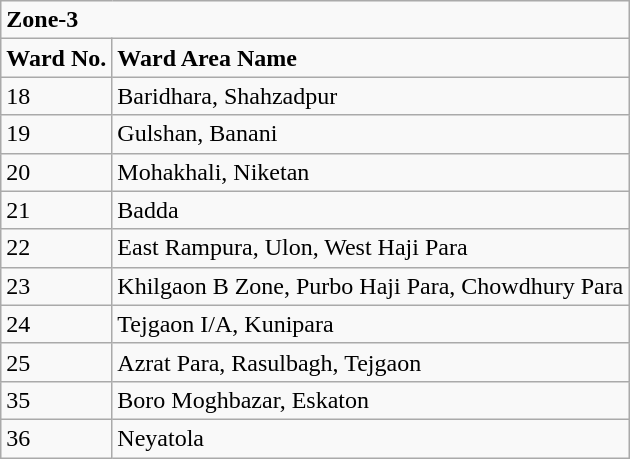<table class="wikitable">
<tr>
<td colspan="2"><strong>Zone-3</strong></td>
</tr>
<tr>
<td><strong>Ward No.</strong></td>
<td><strong>Ward Area  Name</strong></td>
</tr>
<tr>
<td>18</td>
<td>Baridhara, Shahzadpur</td>
</tr>
<tr>
<td>19</td>
<td>Gulshan, Banani</td>
</tr>
<tr>
<td>20</td>
<td>Mohakhali,  Niketan</td>
</tr>
<tr>
<td>21</td>
<td>Badda</td>
</tr>
<tr>
<td>22</td>
<td>East Rampura,  Ulon, West Haji Para</td>
</tr>
<tr>
<td>23</td>
<td>Khilgaon B  Zone, Purbo Haji Para, Chowdhury Para</td>
</tr>
<tr>
<td>24</td>
<td>Tejgaon I/A,  Kunipara</td>
</tr>
<tr>
<td>25</td>
<td>Azrat Para,  Rasulbagh, Tejgaon</td>
</tr>
<tr>
<td>35</td>
<td>Boro  Moghbazar, Eskaton</td>
</tr>
<tr>
<td>36</td>
<td>Neyatola</td>
</tr>
</table>
